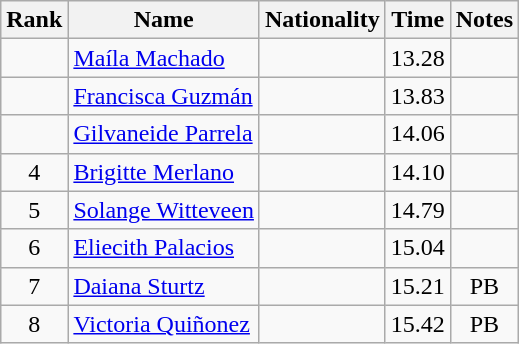<table class="wikitable sortable" style="text-align:center">
<tr>
<th>Rank</th>
<th>Name</th>
<th>Nationality</th>
<th>Time</th>
<th>Notes</th>
</tr>
<tr>
<td></td>
<td align=left><a href='#'>Maíla Machado</a></td>
<td align=left></td>
<td>13.28</td>
<td></td>
</tr>
<tr>
<td></td>
<td align=left><a href='#'>Francisca Guzmán</a></td>
<td align=left></td>
<td>13.83</td>
<td></td>
</tr>
<tr>
<td></td>
<td align=left><a href='#'>Gilvaneide Parrela</a></td>
<td align=left></td>
<td>14.06</td>
<td></td>
</tr>
<tr>
<td>4</td>
<td align=left><a href='#'>Brigitte Merlano</a></td>
<td align=left></td>
<td>14.10</td>
<td></td>
</tr>
<tr>
<td>5</td>
<td align=left><a href='#'>Solange Witteveen</a></td>
<td align=left></td>
<td>14.79</td>
<td></td>
</tr>
<tr>
<td>6</td>
<td align=left><a href='#'>Eliecith Palacios</a></td>
<td align=left></td>
<td>15.04</td>
<td></td>
</tr>
<tr>
<td>7</td>
<td align=left><a href='#'>Daiana Sturtz</a></td>
<td align=left></td>
<td>15.21</td>
<td>PB</td>
</tr>
<tr>
<td>8</td>
<td align=left><a href='#'>Victoria Quiñonez</a></td>
<td align=left></td>
<td>15.42</td>
<td>PB</td>
</tr>
</table>
